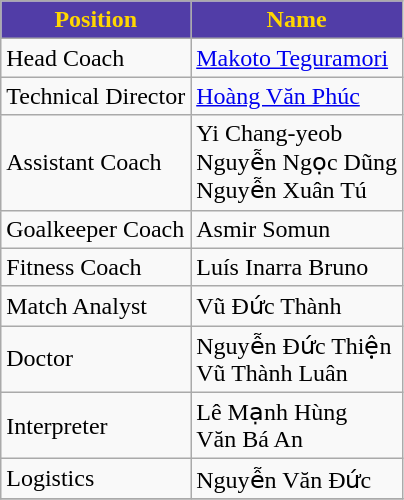<table class="wikitable">
<tr>
<th style="background:#513da7; color:#FFD700">Position</th>
<th style="background:#513da7; color:#FFD700">Name</th>
</tr>
<tr>
<td>Head Coach</td>
<td> <a href='#'>Makoto Teguramori</a></td>
</tr>
<tr>
<td>Technical Director</td>
<td> <a href='#'>Hoàng Văn Phúc</a></td>
</tr>
<tr>
<td>Assistant Coach</td>
<td> Yi Chang-yeob <br>  Nguyễn Ngọc Dũng <br>  Nguyễn Xuân Tú</td>
</tr>
<tr>
<td>Goalkeeper Coach</td>
<td> Asmir Somun</td>
</tr>
<tr>
<td>Fitness Coach</td>
<td> Luís Inarra Bruno</td>
</tr>
<tr>
<td>Match Analyst</td>
<td> Vũ Đức Thành</td>
</tr>
<tr>
<td>Doctor</td>
<td> Nguyễn Đức Thiện <br>  Vũ Thành Luân</td>
</tr>
<tr>
<td>Interpreter</td>
<td> Lê Mạnh Hùng <br>  Văn Bá An</td>
</tr>
<tr>
<td>Logistics</td>
<td> Nguyễn Văn Đức</td>
</tr>
<tr>
</tr>
</table>
